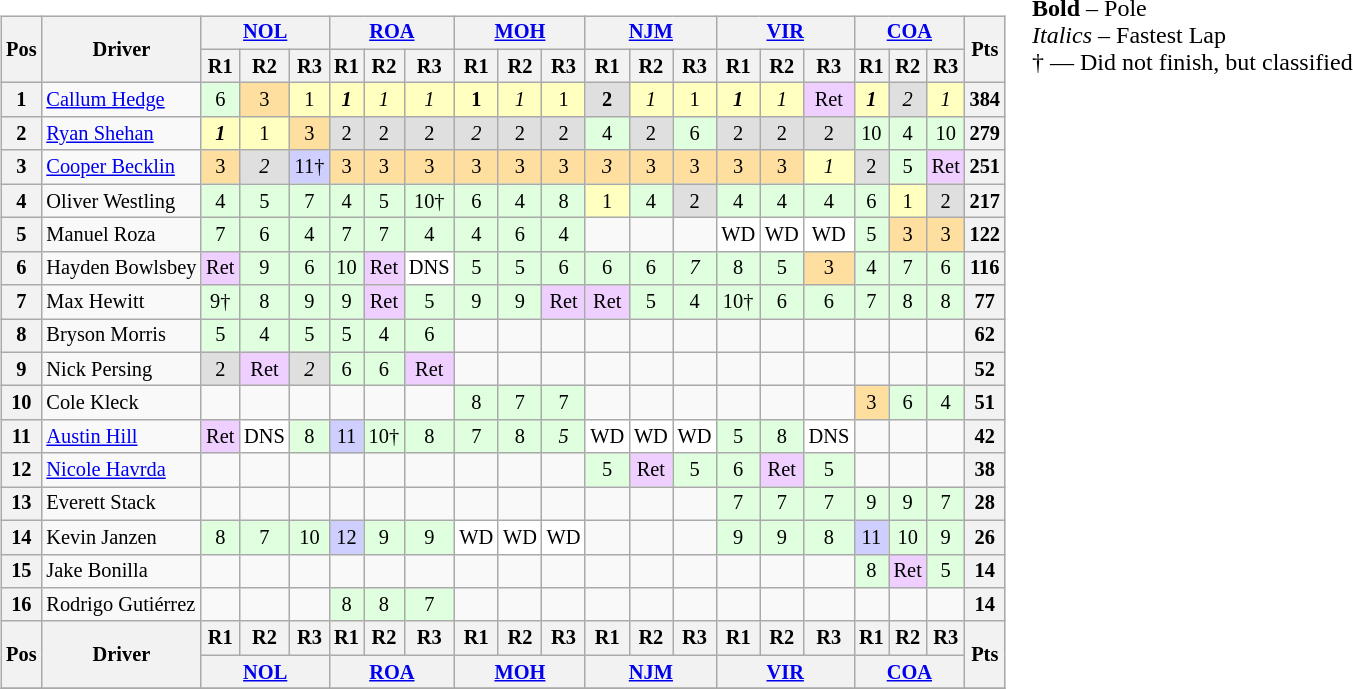<table>
<tr>
<td valign="top"><br><table class="wikitable" style="font-size:85%; text-align:center">
<tr>
<th rowspan="2" valign="middle">Pos</th>
<th rowspan="2" valign="middle">Driver</th>
<th colspan="3"><a href='#'>NOL</a></th>
<th colspan="3"><a href='#'>ROA</a></th>
<th colspan="3"><a href='#'>MOH</a></th>
<th colspan="3"><a href='#'>NJM</a></th>
<th colspan="3"><a href='#'>VIR</a></th>
<th colspan="3"><a href='#'>COA</a></th>
<th rowspan="2" valign="middle">Pts</th>
</tr>
<tr>
<th>R1</th>
<th>R2</th>
<th>R3</th>
<th>R1</th>
<th>R2</th>
<th>R3</th>
<th>R1</th>
<th>R2</th>
<th>R3</th>
<th>R1</th>
<th>R2</th>
<th>R3</th>
<th>R1</th>
<th>R2</th>
<th>R3</th>
<th>R1</th>
<th>R2</th>
<th>R3</th>
</tr>
<tr>
<th>1</th>
<td align="left"> <a href='#'>Callum Hedge</a></td>
<td style="background:#dfffdf">6</td>
<td style="background:#ffdf9f">3</td>
<td style="background:#ffffbf">1</td>
<td style="background:#ffffbf"><strong><em>1</em></strong></td>
<td style="background:#ffffbf"><em>1</em></td>
<td style="background:#ffffbf"><em>1</em></td>
<td style="background:#ffffbf"><strong>1</strong></td>
<td style="background:#ffffbf"><em>1</em></td>
<td style="background:#ffffbf">1</td>
<td style="background:#dfdfdf"><strong>2</strong></td>
<td style="background:#ffffbf"><em>1</em></td>
<td style="background:#ffffbf">1</td>
<td style="background:#ffffbf"><strong><em>1</em></strong></td>
<td style="background:#ffffbf"><em>1</em></td>
<td style="background:#efcfff">Ret</td>
<td style="background:#ffffbf"><strong><em>1</em></strong></td>
<td style="background:#dfdfdf"><em>2</em></td>
<td style="background:#ffffbf"><em>1</em></td>
<th>384</th>
</tr>
<tr>
<th>2</th>
<td align="left"> <a href='#'>Ryan Shehan</a></td>
<td style="background:#ffffbf"><strong><em>1</em></strong></td>
<td style="background:#ffffbf">1</td>
<td style="background:#ffdf9f">3</td>
<td style="background:#dfdfdf">2</td>
<td style="background:#dfdfdf">2</td>
<td style="background:#dfdfdf">2</td>
<td style="background:#dfdfdf"><em>2</em></td>
<td style="background:#dfdfdf">2</td>
<td style="background:#dfdfdf">2</td>
<td style="background:#dfffdf">4</td>
<td style="background:#dfdfdf">2</td>
<td style="background:#dfffdf">6</td>
<td style="background:#dfdfdf">2</td>
<td style="background:#dfdfdf">2</td>
<td style="background:#dfdfdf">2</td>
<td style="background:#dfffdf">10</td>
<td style="background:#dfffdf">4</td>
<td style="background:#dfffdf">10</td>
<th>279</th>
</tr>
<tr>
<th>3</th>
<td align="left"> <a href='#'>Cooper Becklin</a></td>
<td style="background:#ffdf9f">3</td>
<td style="background:#dfdfdf"><em>2</em></td>
<td style="background:#cfcfff">11†</td>
<td style="background:#ffdf9f">3</td>
<td style="background:#ffdf9f">3</td>
<td style="background:#ffdf9f">3</td>
<td style="background:#ffdf9f">3</td>
<td style="background:#ffdf9f">3</td>
<td style="background:#ffdf9f">3</td>
<td style="background:#ffdf9f"><em>3</em></td>
<td style="background:#ffdf9f">3</td>
<td style="background:#ffdf9f">3</td>
<td style="background:#ffdf9f">3</td>
<td style="background:#ffdf9f">3</td>
<td style="background:#ffffbf"><em>1</em></td>
<td style="background:#dfdfdf">2</td>
<td style="background:#dfffdf">5</td>
<td style="background:#efcfff">Ret</td>
<th>251</th>
</tr>
<tr>
<th>4</th>
<td align="left"> Oliver Westling</td>
<td style="background:#dfffdf">4</td>
<td style="background:#dfffdf">5</td>
<td style="background:#dfffdf">7</td>
<td style="background:#dfffdf">4</td>
<td style="background:#dfffdf">5</td>
<td style="background:#dfffdf">10†</td>
<td style="background:#dfffdf">6</td>
<td style="background:#dfffdf">4</td>
<td style="background:#dfffdf">8</td>
<td style="background:#ffffbf">1</td>
<td style="background:#dfffdf">4</td>
<td style="background:#dfdfdf">2</td>
<td style="background:#dfffdf">4</td>
<td style="background:#dfffdf">4</td>
<td style="background:#dfffdf">4</td>
<td style="background:#dfffdf">6</td>
<td style="background:#ffffbf">1</td>
<td style="background:#dfdfdf">2</td>
<th>217</th>
</tr>
<tr>
<th>5</th>
<td align="left"> Manuel Roza</td>
<td style="background:#dfffdf">7</td>
<td style="background:#dfffdf">6</td>
<td style="background:#dfffdf">4</td>
<td style="background:#dfffdf">7</td>
<td style="background:#dfffdf">7</td>
<td style="background:#dfffdf">4</td>
<td style="background:#dfffdf">4</td>
<td style="background:#dfffdf">6</td>
<td style="background:#dfffdf">4</td>
<td></td>
<td></td>
<td></td>
<td style="background:#ffffff">WD</td>
<td style="background:#ffffff">WD</td>
<td style="background:#ffffff">WD</td>
<td style="background:#dfffdf">5</td>
<td style="background:#ffdf9f">3</td>
<td style="background:#ffdf9f">3</td>
<th>122</th>
</tr>
<tr>
<th>6</th>
<td nowrap="" align="left"> Hayden Bowlsbey</td>
<td style="background:#efcfff">Ret</td>
<td style="background:#dfffdf">9</td>
<td style="background:#dfffdf">6</td>
<td style="background:#dfffdf">10</td>
<td style="background:#efcfff">Ret</td>
<td style="background:#ffffff">DNS</td>
<td style="background:#dfffdf">5</td>
<td style="background:#dfffdf">5</td>
<td style="background:#dfffdf">6</td>
<td style="background:#dfffdf">6</td>
<td style="background:#dfffdf">6</td>
<td style="background:#dfffdf"><em>7</em></td>
<td style="background:#dfffdf">8</td>
<td style="background:#dfffdf">5</td>
<td style="background:#ffdf9f">3</td>
<td style="background:#dfffdf">4</td>
<td style="background:#dfffdf">7</td>
<td style="background:#dfffdf">6</td>
<th>116</th>
</tr>
<tr>
<th>7</th>
<td align="left"> Max Hewitt</td>
<td style="background:#dfffdf">9†</td>
<td style="background:#dfffdf">8</td>
<td style="background:#dfffdf">9</td>
<td style="background:#dfffdf">9</td>
<td style="background:#efcfff">Ret</td>
<td style="background:#dfffdf">5</td>
<td style="background:#dfffdf">9</td>
<td style="background:#dfffdf">9</td>
<td style="background:#efcfff">Ret</td>
<td style="background:#efcfff">Ret</td>
<td style="background:#dfffdf">5</td>
<td style="background:#dfffdf">4</td>
<td style="background:#dfffdf">10†</td>
<td style="background:#dfffdf">6</td>
<td style="background:#dfffdf">6</td>
<td style="background:#dfffdf">7</td>
<td style="background:#dfffdf">8</td>
<td style="background:#dfffdf">8</td>
<th>77</th>
</tr>
<tr>
<th>8</th>
<td align="left"> Bryson Morris</td>
<td style="background:#dfffdf">5</td>
<td style="background:#dfffdf">4</td>
<td style="background:#dfffdf">5</td>
<td style="background:#dfffdf">5</td>
<td style="background:#dfffdf">4</td>
<td style="background:#dfffdf">6</td>
<td></td>
<td></td>
<td></td>
<td></td>
<td></td>
<td></td>
<td></td>
<td></td>
<td></td>
<td></td>
<td></td>
<td></td>
<th>62</th>
</tr>
<tr>
<th>9</th>
<td align="left"> Nick Persing</td>
<td style="background:#dfdfdf">2</td>
<td style="background:#efcfff">Ret</td>
<td style="background:#dfdfdf"><em>2</em></td>
<td style="background:#dfffdf">6</td>
<td style="background:#dfffdf">6</td>
<td style="background:#efcfff">Ret</td>
<td></td>
<td></td>
<td></td>
<td></td>
<td></td>
<td></td>
<td></td>
<td></td>
<td></td>
<td></td>
<td></td>
<td></td>
<th>52</th>
</tr>
<tr>
<th>10</th>
<td align="left"> Cole Kleck</td>
<td></td>
<td></td>
<td></td>
<td></td>
<td></td>
<td></td>
<td style="background:#dfffdf">8</td>
<td style="background:#dfffdf">7</td>
<td style="background:#dfffdf">7</td>
<td></td>
<td></td>
<td></td>
<td></td>
<td></td>
<td></td>
<td style="background:#ffdf9f">3</td>
<td style="background:#dfffdf">6</td>
<td style="background:#dfffdf">4</td>
<th>51</th>
</tr>
<tr>
<th>11</th>
<td align="left"> <a href='#'>Austin Hill</a></td>
<td style="background:#efcfff">Ret</td>
<td style="background:#ffffff">DNS</td>
<td style="background:#dfffdf">8</td>
<td style="background:#cfcfff">11</td>
<td style="background:#dfffdf">10†</td>
<td style="background:#dfffdf">8</td>
<td style="background:#dfffdf">7</td>
<td style="background:#dfffdf">8</td>
<td style="background:#dfffdf"><em>5</em></td>
<td style="background:#ffffff">WD</td>
<td style="background:#ffffff">WD</td>
<td style="background:#ffffff">WD</td>
<td style="background:#dfffdf">5</td>
<td style="background:#dfffdf">8</td>
<td style="background:#ffffff">DNS</td>
<td></td>
<td></td>
<td></td>
<th>42</th>
</tr>
<tr>
<th>12</th>
<td align="left"> <a href='#'>Nicole Havrda</a></td>
<td></td>
<td></td>
<td></td>
<td></td>
<td></td>
<td></td>
<td></td>
<td></td>
<td></td>
<td style="background:#dfffdf">5</td>
<td style="background:#efcfff">Ret</td>
<td style="background:#dfffdf">5</td>
<td style="background:#dfffdf">6</td>
<td style="background:#efcfff">Ret</td>
<td style="background:#dfffdf">5</td>
<td></td>
<td></td>
<td></td>
<th>38</th>
</tr>
<tr>
<th>13</th>
<td align="left"> Everett Stack</td>
<td></td>
<td></td>
<td></td>
<td></td>
<td></td>
<td></td>
<td></td>
<td></td>
<td></td>
<td></td>
<td></td>
<td></td>
<td style="background:#dfffdf">7</td>
<td style="background:#dfffdf">7</td>
<td style="background:#dfffdf">7</td>
<td style="background:#dfffdf">9</td>
<td style="background:#dfffdf">9</td>
<td style="background:#dfffdf">7</td>
<th>28</th>
</tr>
<tr>
<th>14</th>
<td align="left"> Kevin Janzen</td>
<td style="background:#dfffdf">8</td>
<td style="background:#dfffdf">7</td>
<td style="background:#dfffdf">10</td>
<td style="background:#cfcfff">12</td>
<td style="background:#dfffdf">9</td>
<td style="background:#dfffdf">9</td>
<td style="background:#ffffff">WD</td>
<td style="background:#ffffff">WD</td>
<td style="background:#ffffff">WD</td>
<td></td>
<td></td>
<td></td>
<td style="background:#dfffdf">9</td>
<td style="background:#dfffdf">9</td>
<td style="background:#dfffdf">8</td>
<td style="background:#cfcfff">11</td>
<td style="background:#dfffdf">10</td>
<td style="background:#dfffdf">9</td>
<th>26</th>
</tr>
<tr>
<th>15</th>
<td align="left"> Jake Bonilla</td>
<td></td>
<td></td>
<td></td>
<td></td>
<td></td>
<td></td>
<td></td>
<td></td>
<td></td>
<td></td>
<td></td>
<td></td>
<td></td>
<td></td>
<td></td>
<td style="background:#dfffdf">8</td>
<td style="background:#efcfff">Ret</td>
<td style="background:#dfffdf">5</td>
<th>14</th>
</tr>
<tr>
<th>16</th>
<td align="left"> Rodrigo Gutiérrez</td>
<td></td>
<td></td>
<td></td>
<td style="background:#dfffdf">8</td>
<td style="background:#dfffdf">8</td>
<td style="background:#dfffdf">7</td>
<td></td>
<td></td>
<td></td>
<td></td>
<td></td>
<td></td>
<td></td>
<td></td>
<td></td>
<td></td>
<td></td>
<td></td>
<th>14</th>
</tr>
<tr>
<th rowspan="2">Pos</th>
<th rowspan="2">Driver</th>
<th>R1</th>
<th>R2</th>
<th>R3</th>
<th>R1</th>
<th>R2</th>
<th>R3</th>
<th>R1</th>
<th>R2</th>
<th>R3</th>
<th>R1</th>
<th>R2</th>
<th>R3</th>
<th>R1</th>
<th>R2</th>
<th>R3</th>
<th>R1</th>
<th>R2</th>
<th>R3</th>
<th rowspan="2">Pts</th>
</tr>
<tr valign="top">
<th colspan="3"><a href='#'>NOL</a></th>
<th colspan="3"><a href='#'>ROA</a></th>
<th colspan="3"><a href='#'>MOH</a></th>
<th colspan="3"><a href='#'>NJM</a></th>
<th colspan="3"><a href='#'>VIR</a></th>
<th colspan="3"><a href='#'>COA</a></th>
</tr>
<tr>
</tr>
</table>
</td>
<td valign="top"><br><span><strong>Bold</strong> – Pole</span><br><span><em>Italics</em> – Fastest Lap</span><br><span>† — Did not finish, but classified</span></td>
</tr>
</table>
